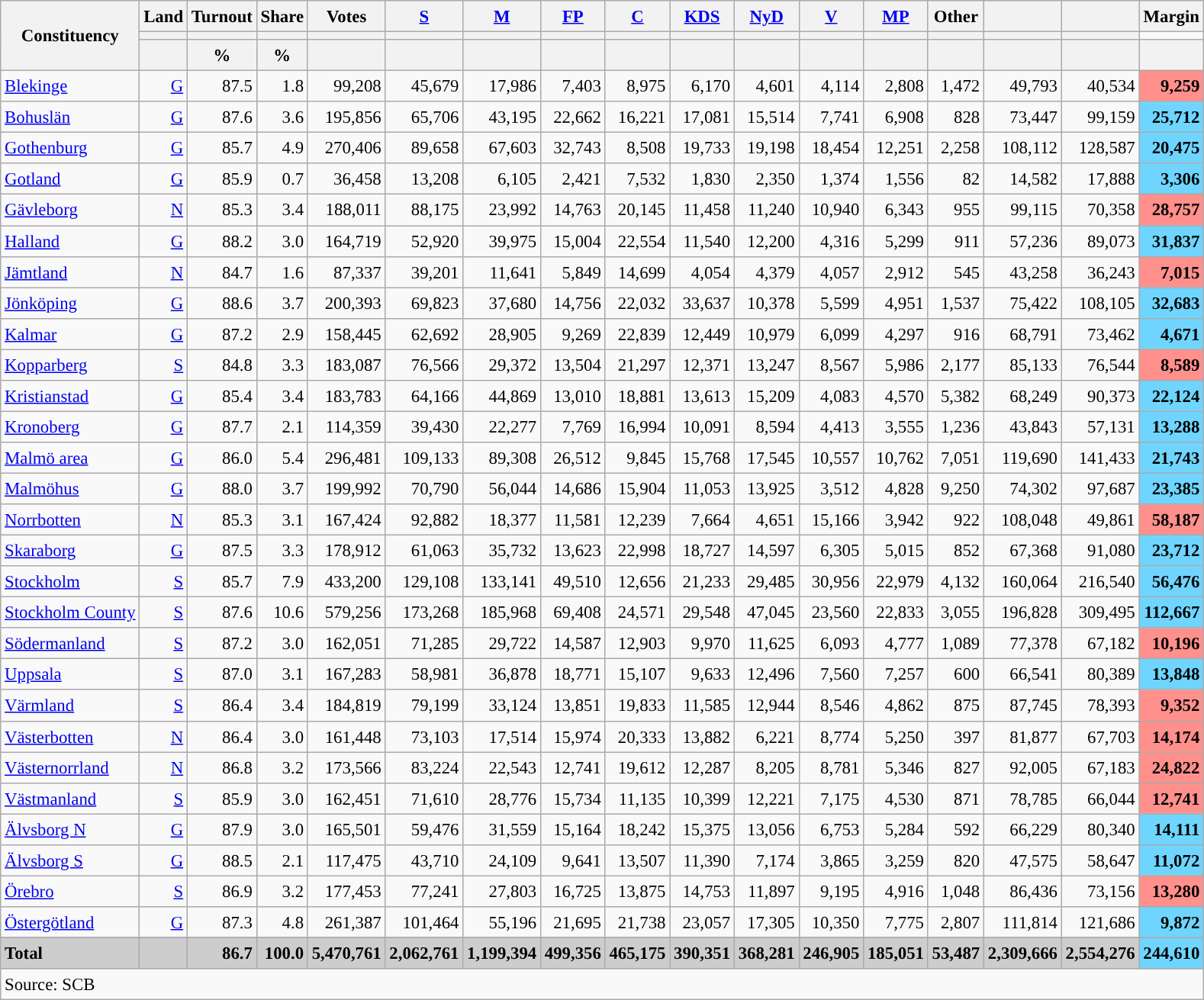<table class="wikitable sortable" style="text-align:right; font-size:95%; line-height:20px;">
<tr>
<th rowspan="3">Constituency</th>
<th>Land</th>
<th>Turnout</th>
<th>Share</th>
<th>Votes</th>
<th width="30px" class="unsortable"><a href='#'>S</a></th>
<th width="30px" class="unsortable"><a href='#'>M</a></th>
<th width="30px" class="unsortable"><a href='#'>FP</a></th>
<th width="30px" class="unsortable"><a href='#'>C</a></th>
<th width="30px" class="unsortable"><a href='#'>KDS</a></th>
<th width="30px" class="unsortable"><a href='#'>NyD</a></th>
<th width="30px" class="unsortable"><a href='#'>V</a></th>
<th width="30px" class="unsortable"><a href='#'>MP</a></th>
<th width="30px" class="unsortable">Other</th>
<th></th>
<th></th>
<th>Margin</th>
</tr>
<tr>
<th></th>
<th></th>
<th></th>
<th></th>
<th style="background:"></th>
<th style="background:"></th>
<th style="background:"></th>
<th style="background:"></th>
<th style="background:"></th>
<th style="background:"></th>
<th style="background:"></th>
<th style="background:"></th>
<th style="background:"></th>
<th style="background:"></th>
<th style="background:"></th>
</tr>
<tr>
<th></th>
<th data-sort-type="number">%</th>
<th data-sort-type="number">%</th>
<th></th>
<th data-sort-type="number"></th>
<th data-sort-type="number"></th>
<th data-sort-type="number"></th>
<th data-sort-type="number"></th>
<th data-sort-type="number"></th>
<th data-sort-type="number"></th>
<th data-sort-type="number"></th>
<th data-sort-type="number"></th>
<th data-sort-type="number"></th>
<th data-sort-type="number"></th>
<th data-sort-type="number"></th>
<th data-sort-type="number"></th>
</tr>
<tr>
<td align=left><a href='#'>Blekinge</a></td>
<td><a href='#'>G</a></td>
<td>87.5</td>
<td>1.8</td>
<td>99,208</td>
<td>45,679</td>
<td>17,986</td>
<td>7,403</td>
<td>8,975</td>
<td>6,170</td>
<td>4,601</td>
<td>4,114</td>
<td>2,808</td>
<td>1,472</td>
<td>49,793</td>
<td>40,534</td>
<td bgcolor=#ff908c><strong>9,259</strong></td>
</tr>
<tr>
<td align=left><a href='#'>Bohuslän</a></td>
<td><a href='#'>G</a></td>
<td>87.6</td>
<td>3.6</td>
<td>195,856</td>
<td>65,706</td>
<td>43,195</td>
<td>22,662</td>
<td>16,221</td>
<td>17,081</td>
<td>15,514</td>
<td>7,741</td>
<td>6,908</td>
<td>828</td>
<td>73,447</td>
<td>99,159</td>
<td bgcolor=#6fd5fe><strong>25,712</strong></td>
</tr>
<tr>
<td align=left><a href='#'>Gothenburg</a></td>
<td><a href='#'>G</a></td>
<td>85.7</td>
<td>4.9</td>
<td>270,406</td>
<td>89,658</td>
<td>67,603</td>
<td>32,743</td>
<td>8,508</td>
<td>19,733</td>
<td>19,198</td>
<td>18,454</td>
<td>12,251</td>
<td>2,258</td>
<td>108,112</td>
<td>128,587</td>
<td bgcolor=#6fd5fe><strong>20,475</strong></td>
</tr>
<tr>
<td align=left><a href='#'>Gotland</a></td>
<td><a href='#'>G</a></td>
<td>85.9</td>
<td>0.7</td>
<td>36,458</td>
<td>13,208</td>
<td>6,105</td>
<td>2,421</td>
<td>7,532</td>
<td>1,830</td>
<td>2,350</td>
<td>1,374</td>
<td>1,556</td>
<td>82</td>
<td>14,582</td>
<td>17,888</td>
<td bgcolor=#6fd5fe><strong>3,306</strong></td>
</tr>
<tr>
<td align=left><a href='#'>Gävleborg</a></td>
<td><a href='#'>N</a></td>
<td>85.3</td>
<td>3.4</td>
<td>188,011</td>
<td>88,175</td>
<td>23,992</td>
<td>14,763</td>
<td>20,145</td>
<td>11,458</td>
<td>11,240</td>
<td>10,940</td>
<td>6,343</td>
<td>955</td>
<td>99,115</td>
<td>70,358</td>
<td bgcolor=#ff908c><strong>28,757</strong></td>
</tr>
<tr>
<td align=left><a href='#'>Halland</a></td>
<td><a href='#'>G</a></td>
<td>88.2</td>
<td>3.0</td>
<td>164,719</td>
<td>52,920</td>
<td>39,975</td>
<td>15,004</td>
<td>22,554</td>
<td>11,540</td>
<td>12,200</td>
<td>4,316</td>
<td>5,299</td>
<td>911</td>
<td>57,236</td>
<td>89,073</td>
<td bgcolor=#6fd5fe><strong>31,837</strong></td>
</tr>
<tr>
<td align=left><a href='#'>Jämtland</a></td>
<td><a href='#'>N</a></td>
<td>84.7</td>
<td>1.6</td>
<td>87,337</td>
<td>39,201</td>
<td>11,641</td>
<td>5,849</td>
<td>14,699</td>
<td>4,054</td>
<td>4,379</td>
<td>4,057</td>
<td>2,912</td>
<td>545</td>
<td>43,258</td>
<td>36,243</td>
<td bgcolor=#ff908c><strong>7,015</strong></td>
</tr>
<tr>
<td align=left><a href='#'>Jönköping</a></td>
<td><a href='#'>G</a></td>
<td>88.6</td>
<td>3.7</td>
<td>200,393</td>
<td>69,823</td>
<td>37,680</td>
<td>14,756</td>
<td>22,032</td>
<td>33,637</td>
<td>10,378</td>
<td>5,599</td>
<td>4,951</td>
<td>1,537</td>
<td>75,422</td>
<td>108,105</td>
<td bgcolor=#6fd5fe><strong>32,683</strong></td>
</tr>
<tr>
<td align=left><a href='#'>Kalmar</a></td>
<td><a href='#'>G</a></td>
<td>87.2</td>
<td>2.9</td>
<td>158,445</td>
<td>62,692</td>
<td>28,905</td>
<td>9,269</td>
<td>22,839</td>
<td>12,449</td>
<td>10,979</td>
<td>6,099</td>
<td>4,297</td>
<td>916</td>
<td>68,791</td>
<td>73,462</td>
<td bgcolor=#6fd5fe><strong>4,671</strong></td>
</tr>
<tr>
<td align=left><a href='#'>Kopparberg</a></td>
<td><a href='#'>S</a></td>
<td>84.8</td>
<td>3.3</td>
<td>183,087</td>
<td>76,566</td>
<td>29,372</td>
<td>13,504</td>
<td>21,297</td>
<td>12,371</td>
<td>13,247</td>
<td>8,567</td>
<td>5,986</td>
<td>2,177</td>
<td>85,133</td>
<td>76,544</td>
<td bgcolor=#ff908c><strong>8,589</strong></td>
</tr>
<tr>
<td align=left><a href='#'>Kristianstad</a></td>
<td><a href='#'>G</a></td>
<td>85.4</td>
<td>3.4</td>
<td>183,783</td>
<td>64,166</td>
<td>44,869</td>
<td>13,010</td>
<td>18,881</td>
<td>13,613</td>
<td>15,209</td>
<td>4,083</td>
<td>4,570</td>
<td>5,382</td>
<td>68,249</td>
<td>90,373</td>
<td bgcolor=#6fd5fe><strong>22,124</strong></td>
</tr>
<tr>
<td align=left><a href='#'>Kronoberg</a></td>
<td><a href='#'>G</a></td>
<td>87.7</td>
<td>2.1</td>
<td>114,359</td>
<td>39,430</td>
<td>22,277</td>
<td>7,769</td>
<td>16,994</td>
<td>10,091</td>
<td>8,594</td>
<td>4,413</td>
<td>3,555</td>
<td>1,236</td>
<td>43,843</td>
<td>57,131</td>
<td bgcolor=#6fd5fe><strong>13,288</strong></td>
</tr>
<tr>
<td align=left><a href='#'>Malmö area</a></td>
<td><a href='#'>G</a></td>
<td>86.0</td>
<td>5.4</td>
<td>296,481</td>
<td>109,133</td>
<td>89,308</td>
<td>26,512</td>
<td>9,845</td>
<td>15,768</td>
<td>17,545</td>
<td>10,557</td>
<td>10,762</td>
<td>7,051</td>
<td>119,690</td>
<td>141,433</td>
<td bgcolor=#6fd5fe><strong>21,743</strong></td>
</tr>
<tr>
<td align=left><a href='#'>Malmöhus</a></td>
<td><a href='#'>G</a></td>
<td>88.0</td>
<td>3.7</td>
<td>199,992</td>
<td>70,790</td>
<td>56,044</td>
<td>14,686</td>
<td>15,904</td>
<td>11,053</td>
<td>13,925</td>
<td>3,512</td>
<td>4,828</td>
<td>9,250</td>
<td>74,302</td>
<td>97,687</td>
<td bgcolor=#6fd5fe><strong>23,385</strong></td>
</tr>
<tr>
<td align=left><a href='#'>Norrbotten</a></td>
<td><a href='#'>N</a></td>
<td>85.3</td>
<td>3.1</td>
<td>167,424</td>
<td>92,882</td>
<td>18,377</td>
<td>11,581</td>
<td>12,239</td>
<td>7,664</td>
<td>4,651</td>
<td>15,166</td>
<td>3,942</td>
<td>922</td>
<td>108,048</td>
<td>49,861</td>
<td bgcolor=#ff908c><strong>58,187</strong></td>
</tr>
<tr>
<td align=left><a href='#'>Skaraborg</a></td>
<td><a href='#'>G</a></td>
<td>87.5</td>
<td>3.3</td>
<td>178,912</td>
<td>61,063</td>
<td>35,732</td>
<td>13,623</td>
<td>22,998</td>
<td>18,727</td>
<td>14,597</td>
<td>6,305</td>
<td>5,015</td>
<td>852</td>
<td>67,368</td>
<td>91,080</td>
<td bgcolor=#6fd5fe><strong>23,712</strong></td>
</tr>
<tr>
<td align=left><a href='#'>Stockholm</a></td>
<td><a href='#'>S</a></td>
<td>85.7</td>
<td>7.9</td>
<td>433,200</td>
<td>129,108</td>
<td>133,141</td>
<td>49,510</td>
<td>12,656</td>
<td>21,233</td>
<td>29,485</td>
<td>30,956</td>
<td>22,979</td>
<td>4,132</td>
<td>160,064</td>
<td>216,540</td>
<td bgcolor=#6fd5fe><strong>56,476</strong></td>
</tr>
<tr>
<td align=left><a href='#'>Stockholm County</a></td>
<td><a href='#'>S</a></td>
<td>87.6</td>
<td>10.6</td>
<td>579,256</td>
<td>173,268</td>
<td>185,968</td>
<td>69,408</td>
<td>24,571</td>
<td>29,548</td>
<td>47,045</td>
<td>23,560</td>
<td>22,833</td>
<td>3,055</td>
<td>196,828</td>
<td>309,495</td>
<td bgcolor=#6fd5fe><strong>112,667</strong></td>
</tr>
<tr>
<td align=left><a href='#'>Södermanland</a></td>
<td><a href='#'>S</a></td>
<td>87.2</td>
<td>3.0</td>
<td>162,051</td>
<td>71,285</td>
<td>29,722</td>
<td>14,587</td>
<td>12,903</td>
<td>9,970</td>
<td>11,625</td>
<td>6,093</td>
<td>4,777</td>
<td>1,089</td>
<td>77,378</td>
<td>67,182</td>
<td bgcolor=#ff908c><strong>10,196</strong></td>
</tr>
<tr>
<td align=left><a href='#'>Uppsala</a></td>
<td><a href='#'>S</a></td>
<td>87.0</td>
<td>3.1</td>
<td>167,283</td>
<td>58,981</td>
<td>36,878</td>
<td>18,771</td>
<td>15,107</td>
<td>9,633</td>
<td>12,496</td>
<td>7,560</td>
<td>7,257</td>
<td>600</td>
<td>66,541</td>
<td>80,389</td>
<td bgcolor=#6fd5fe><strong>13,848</strong></td>
</tr>
<tr>
<td align=left><a href='#'>Värmland</a></td>
<td><a href='#'>S</a></td>
<td>86.4</td>
<td>3.4</td>
<td>184,819</td>
<td>79,199</td>
<td>33,124</td>
<td>13,851</td>
<td>19,833</td>
<td>11,585</td>
<td>12,944</td>
<td>8,546</td>
<td>4,862</td>
<td>875</td>
<td>87,745</td>
<td>78,393</td>
<td bgcolor=#ff908c><strong>9,352</strong></td>
</tr>
<tr>
<td align=left><a href='#'>Västerbotten</a></td>
<td><a href='#'>N</a></td>
<td>86.4</td>
<td>3.0</td>
<td>161,448</td>
<td>73,103</td>
<td>17,514</td>
<td>15,974</td>
<td>20,333</td>
<td>13,882</td>
<td>6,221</td>
<td>8,774</td>
<td>5,250</td>
<td>397</td>
<td>81,877</td>
<td>67,703</td>
<td bgcolor=#ff908c><strong>14,174</strong></td>
</tr>
<tr>
<td align=left><a href='#'>Västernorrland</a></td>
<td><a href='#'>N</a></td>
<td>86.8</td>
<td>3.2</td>
<td>173,566</td>
<td>83,224</td>
<td>22,543</td>
<td>12,741</td>
<td>19,612</td>
<td>12,287</td>
<td>8,205</td>
<td>8,781</td>
<td>5,346</td>
<td>827</td>
<td>92,005</td>
<td>67,183</td>
<td bgcolor=#ff908c><strong>24,822</strong></td>
</tr>
<tr>
<td align=left><a href='#'>Västmanland</a></td>
<td><a href='#'>S</a></td>
<td>85.9</td>
<td>3.0</td>
<td>162,451</td>
<td>71,610</td>
<td>28,776</td>
<td>15,734</td>
<td>11,135</td>
<td>10,399</td>
<td>12,221</td>
<td>7,175</td>
<td>4,530</td>
<td>871</td>
<td>78,785</td>
<td>66,044</td>
<td bgcolor=#ff908c><strong>12,741</strong></td>
</tr>
<tr>
<td align=left><a href='#'>Älvsborg N</a></td>
<td><a href='#'>G</a></td>
<td>87.9</td>
<td>3.0</td>
<td>165,501</td>
<td>59,476</td>
<td>31,559</td>
<td>15,164</td>
<td>18,242</td>
<td>15,375</td>
<td>13,056</td>
<td>6,753</td>
<td>5,284</td>
<td>592</td>
<td>66,229</td>
<td>80,340</td>
<td bgcolor=#6fd5fe><strong>14,111</strong></td>
</tr>
<tr>
<td align=left><a href='#'>Älvsborg S</a></td>
<td><a href='#'>G</a></td>
<td>88.5</td>
<td>2.1</td>
<td>117,475</td>
<td>43,710</td>
<td>24,109</td>
<td>9,641</td>
<td>13,507</td>
<td>11,390</td>
<td>7,174</td>
<td>3,865</td>
<td>3,259</td>
<td>820</td>
<td>47,575</td>
<td>58,647</td>
<td bgcolor=#6fd5fe><strong>11,072</strong></td>
</tr>
<tr>
<td align=left><a href='#'>Örebro</a></td>
<td><a href='#'>S</a></td>
<td>86.9</td>
<td>3.2</td>
<td>177,453</td>
<td>77,241</td>
<td>27,803</td>
<td>16,725</td>
<td>13,875</td>
<td>14,753</td>
<td>11,897</td>
<td>9,195</td>
<td>4,916</td>
<td>1,048</td>
<td>86,436</td>
<td>73,156</td>
<td bgcolor=#ff908c><strong>13,280</strong></td>
</tr>
<tr>
<td align=left><a href='#'>Östergötland</a></td>
<td><a href='#'>G</a></td>
<td>87.3</td>
<td>4.8</td>
<td>261,387</td>
<td>101,464</td>
<td>55,196</td>
<td>21,695</td>
<td>21,738</td>
<td>23,057</td>
<td>17,305</td>
<td>10,350</td>
<td>7,775</td>
<td>2,807</td>
<td>111,814</td>
<td>121,686</td>
<td bgcolor=#6fd5fe><strong>9,872</strong></td>
</tr>
<tr>
</tr>
<tr style="background:#CDCDCD;">
<td align=left><strong>Total</strong></td>
<td></td>
<td><strong>86.7</strong></td>
<td><strong>100.0</strong></td>
<td><strong>5,470,761</strong></td>
<td><strong>2,062,761</strong></td>
<td><strong>1,199,394</strong></td>
<td><strong>499,356</strong></td>
<td><strong>465,175</strong></td>
<td><strong>390,351</strong></td>
<td><strong>368,281</strong></td>
<td><strong>246,905</strong></td>
<td><strong>185,051</strong></td>
<td><strong>53,487</strong></td>
<td><strong>2,309,666</strong></td>
<td><strong>2,554,276</strong></td>
<td bgcolor=#6fd5fe><strong>244,610</strong></td>
</tr>
<tr>
<td align=left colspan=17>Source: SCB </td>
</tr>
</table>
